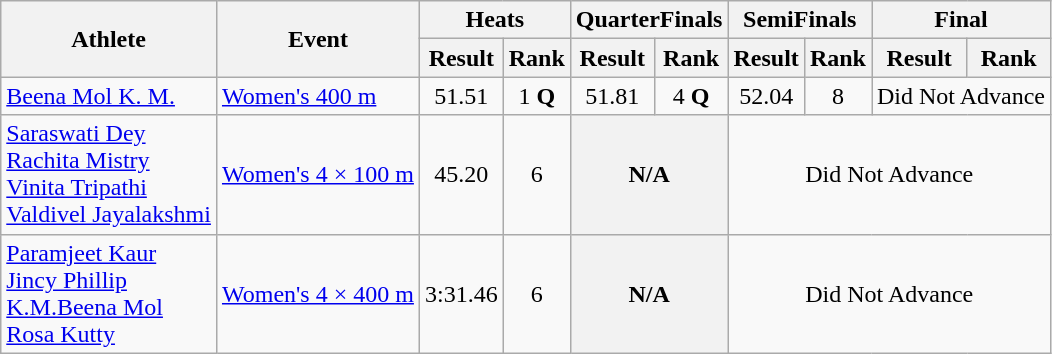<table class="wikitable" style="text-align:center">
<tr>
<th rowspan="2">Athlete</th>
<th rowspan="2">Event</th>
<th colspan="2">Heats</th>
<th colspan="2">QuarterFinals</th>
<th colspan="2">SemiFinals</th>
<th colspan="2">Final</th>
</tr>
<tr>
<th>Result</th>
<th>Rank</th>
<th>Result</th>
<th>Rank</th>
<th>Result</th>
<th>Rank</th>
<th>Result</th>
<th>Rank</th>
</tr>
<tr>
<td align= left><a href='#'>Beena Mol K. M.</a></td>
<td align= left><a href='#'>Women's 400 m</a></td>
<td>51.51</td>
<td>1 <strong>Q</strong></td>
<td>51.81</td>
<td>4 <strong>Q</strong></td>
<td>52.04</td>
<td>8</td>
<td colspan="2">Did Not Advance</td>
</tr>
<tr>
<td align= left><a href='#'>Saraswati Dey</a><br><a href='#'>Rachita Mistry</a><br><a href='#'>Vinita Tripathi</a><br><a href='#'>Valdivel Jayalakshmi</a></td>
<td align="left"><a href='#'>Women's 4 × 100 m</a></td>
<td>45.20</td>
<td>6</td>
<th colspan="2">N/A</th>
<td colspan="4">Did Not Advance</td>
</tr>
<tr>
<td align="left"><a href='#'>Paramjeet Kaur</a><br><a href='#'>Jincy Phillip</a><br><a href='#'>K.M.Beena Mol</a><br><a href='#'>Rosa Kutty</a></td>
<td align="left"><a href='#'>Women's 4 × 400 m</a></td>
<td>3:31.46</td>
<td>6</td>
<th colspan="2">N/A</th>
<td colspan="4">Did Not Advance</td>
</tr>
</table>
